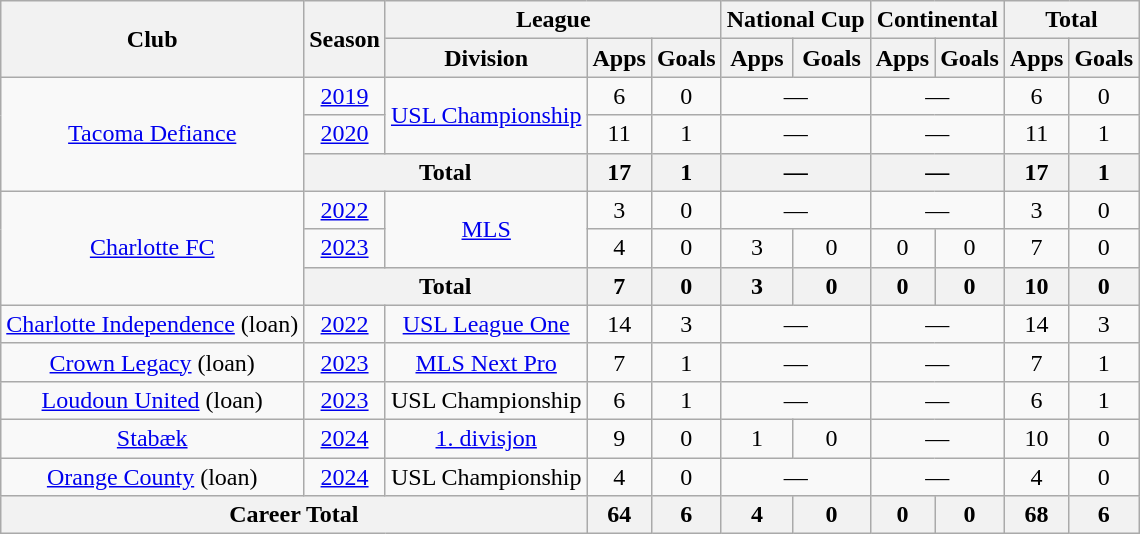<table class="wikitable" style="text-align: center">
<tr>
<th rowspan="2">Club</th>
<th rowspan="2">Season</th>
<th colspan="3">League</th>
<th colspan="2">National Cup</th>
<th colspan="2">Continental</th>
<th colspan="2">Total</th>
</tr>
<tr>
<th>Division</th>
<th>Apps</th>
<th>Goals</th>
<th>Apps</th>
<th>Goals</th>
<th>Apps</th>
<th>Goals</th>
<th>Apps</th>
<th>Goals</th>
</tr>
<tr>
<td rowspan="3"><a href='#'>Tacoma Defiance</a></td>
<td><a href='#'>2019</a></td>
<td rowspan="2"><a href='#'>USL Championship</a></td>
<td>6</td>
<td>0</td>
<td colspan="2">—</td>
<td colspan="2">—</td>
<td>6</td>
<td>0</td>
</tr>
<tr>
<td><a href='#'>2020</a></td>
<td>11</td>
<td>1</td>
<td colspan="2">—</td>
<td colspan="2">—</td>
<td>11</td>
<td>1</td>
</tr>
<tr>
<th colspan="2">Total</th>
<th>17</th>
<th>1</th>
<th colspan="2">—</th>
<th colspan="2">—</th>
<th>17</th>
<th>1</th>
</tr>
<tr>
<td rowspan="3"><a href='#'>Charlotte FC</a></td>
<td><a href='#'>2022</a></td>
<td rowspan="2"><a href='#'>MLS</a></td>
<td>3</td>
<td>0</td>
<td colspan="2">—</td>
<td colspan="2">—</td>
<td>3</td>
<td>0</td>
</tr>
<tr>
<td><a href='#'>2023</a></td>
<td>4</td>
<td>0</td>
<td>3</td>
<td>0</td>
<td>0</td>
<td>0</td>
<td>7</td>
<td>0</td>
</tr>
<tr>
<th colspan="2">Total</th>
<th>7</th>
<th>0</th>
<th>3</th>
<th>0</th>
<th>0</th>
<th>0</th>
<th>10</th>
<th>0</th>
</tr>
<tr>
<td><a href='#'>Charlotte Independence</a> (loan)</td>
<td><a href='#'>2022</a></td>
<td><a href='#'>USL League One</a></td>
<td>14</td>
<td>3</td>
<td colspan="2">—</td>
<td colspan="2">—</td>
<td>14</td>
<td>3</td>
</tr>
<tr>
<td><a href='#'>Crown Legacy</a> (loan)</td>
<td><a href='#'>2023</a></td>
<td><a href='#'>MLS Next Pro</a></td>
<td>7</td>
<td>1</td>
<td colspan="2">—</td>
<td colspan="2">—</td>
<td>7</td>
<td>1</td>
</tr>
<tr>
<td><a href='#'>Loudoun United</a> (loan)</td>
<td><a href='#'>2023</a></td>
<td>USL Championship</td>
<td>6</td>
<td>1</td>
<td colspan="2">—</td>
<td colspan="2">—</td>
<td>6</td>
<td>1</td>
</tr>
<tr>
<td><a href='#'>Stabæk</a></td>
<td><a href='#'>2024</a></td>
<td><a href='#'>1. divisjon</a></td>
<td>9</td>
<td>0</td>
<td>1</td>
<td>0</td>
<td colspan="2">—</td>
<td>10</td>
<td>0</td>
</tr>
<tr>
<td><a href='#'>Orange County</a> (loan)</td>
<td><a href='#'>2024</a></td>
<td>USL Championship</td>
<td>4</td>
<td>0</td>
<td colspan="2">—</td>
<td colspan="2">—</td>
<td>4</td>
<td>0</td>
</tr>
<tr>
<th colspan="3">Career Total</th>
<th>64</th>
<th>6</th>
<th>4</th>
<th>0</th>
<th>0</th>
<th>0</th>
<th>68</th>
<th>6</th>
</tr>
</table>
